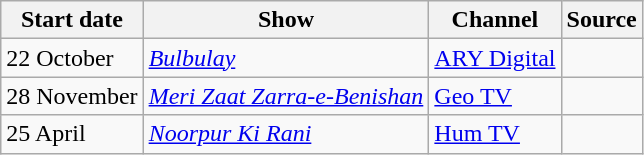<table class="wikitable sortable">
<tr>
<th>Start date</th>
<th>Show</th>
<th>Channel</th>
<th>Source</th>
</tr>
<tr>
<td>22 October</td>
<td><em><a href='#'>Bulbulay</a></em></td>
<td><a href='#'>ARY Digital</a></td>
<td></td>
</tr>
<tr>
<td>28 November</td>
<td><em><a href='#'>Meri Zaat Zarra-e-Benishan</a></em></td>
<td><a href='#'>Geo TV</a></td>
<td></td>
</tr>
<tr>
<td>25 April</td>
<td><em><a href='#'>Noorpur Ki Rani</a></em></td>
<td><a href='#'>Hum TV</a></td>
<td></td>
</tr>
</table>
